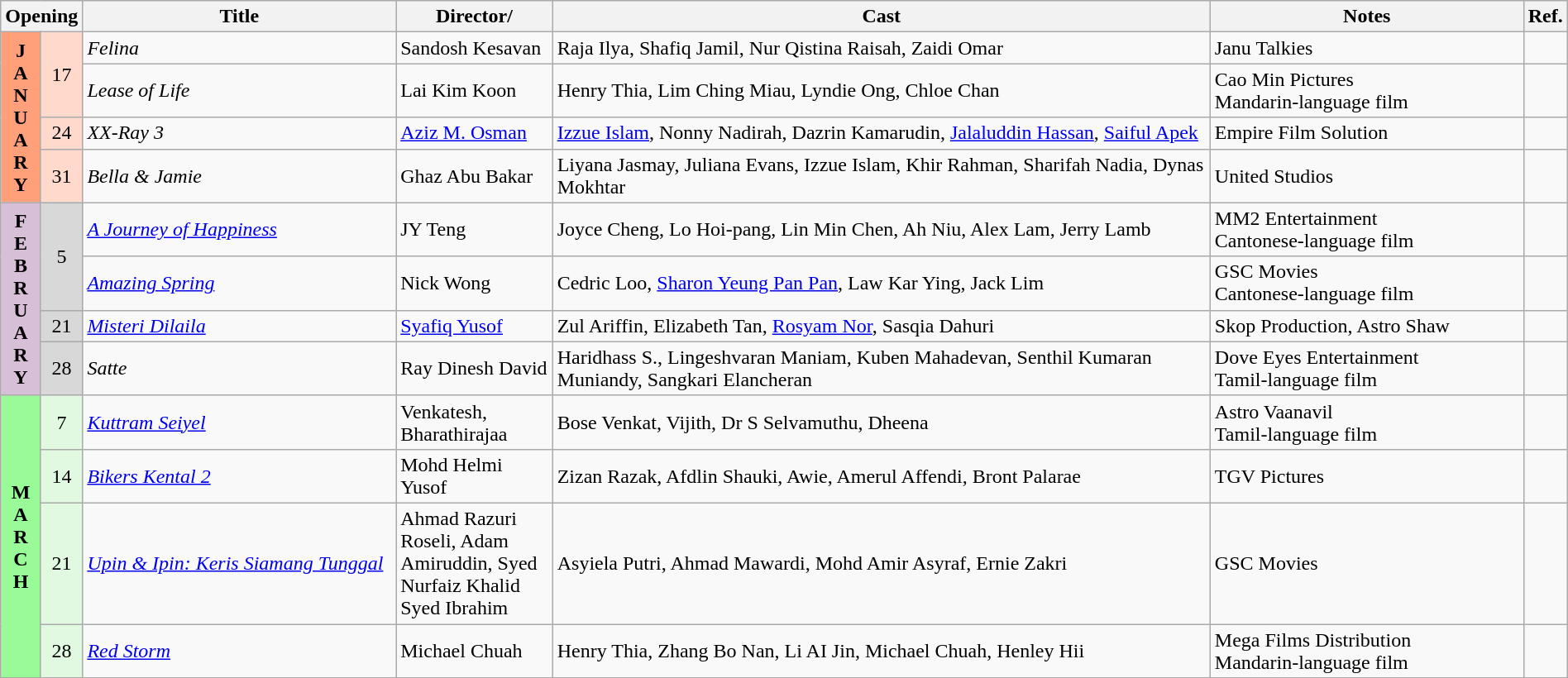<table class="wikitable" width="100%">
<tr>
<th colspan="2">Opening</th>
<th style="width:20%;">Title</th>
<th style="width:10%;">Director/</th>
<th>Cast</th>
<th style="width:20%">Notes</th>
<th>Ref.</th>
</tr>
<tr>
<th rowspan=4 style="text-align:center; background:#ffa07a;">J<br>A<br>N<br>U<br>A<br>R<br>Y</th>
<td rowspan=2 style="text-align:center; background:#ffdacc;">17</td>
<td><em>Felina</em></td>
<td>Sandosh Kesavan</td>
<td>Raja Ilya, Shafiq Jamil, Nur Qistina Raisah, Zaidi Omar</td>
<td>Janu Talkies</td>
<td></td>
</tr>
<tr>
<td><em>Lease of Life</em></td>
<td>Lai Kim Koon</td>
<td>Henry Thia, Lim Ching Miau, Lyndie Ong, Chloe Chan</td>
<td>Cao Min Pictures<br>Mandarin-language film</td>
<td></td>
</tr>
<tr>
<td rowspan=1 style="text-align:center; background:#ffdacc;">24</td>
<td><em>XX-Ray 3</em></td>
<td><a href='#'>Aziz M. Osman</a></td>
<td><a href='#'>Izzue Islam</a>, Nonny Nadirah, Dazrin Kamarudin, <a href='#'>Jalaluddin Hassan</a>, <a href='#'>Saiful Apek</a></td>
<td>Empire Film Solution</td>
<td></td>
</tr>
<tr>
<td rowspan=1 style="text-align:center; background:#ffdacc;">31</td>
<td><em>Bella & Jamie</em></td>
<td>Ghaz Abu Bakar</td>
<td>Liyana Jasmay, Juliana Evans, Izzue Islam, Khir Rahman, Sharifah Nadia, Dynas Mokhtar</td>
<td>United Studios</td>
<td></td>
</tr>
<tr>
<th rowspan=4 style="text-align:center; background:thistle;">F<br>E<br>B<br>R<br>U<br>A<br>R<br>Y</th>
<td rowspan=2 style="text-align:center; background:#d8d8d8;">5</td>
<td><em><a href='#'>A Journey of Happiness</a></em></td>
<td>JY Teng</td>
<td>Joyce Cheng, Lo Hoi-pang, Lin Min Chen, Ah Niu, Alex Lam, Jerry Lamb</td>
<td>MM2 Entertainment<br>Cantonese-language film</td>
<td></td>
</tr>
<tr>
<td><em><a href='#'>Amazing Spring</a></em></td>
<td>Nick Wong</td>
<td>Cedric Loo, <a href='#'>Sharon Yeung Pan Pan</a>, Law Kar Ying, Jack Lim</td>
<td>GSC Movies<br>Cantonese-language film</td>
<td></td>
</tr>
<tr>
<td rowspan=1 style="text-align:center; background:#d8d8d8;">21</td>
<td><em><a href='#'>Misteri Dilaila</a></em></td>
<td><a href='#'>Syafiq Yusof</a></td>
<td>Zul Ariffin, Elizabeth Tan, <a href='#'>Rosyam Nor</a>, Sasqia Dahuri</td>
<td>Skop Production, Astro Shaw</td>
<td></td>
</tr>
<tr>
<td rowspan=1 style="text-align:center; background:#d8d8d8;">28</td>
<td><em>Satte</em></td>
<td>Ray Dinesh David</td>
<td>Haridhass S., Lingeshvaran Maniam, Kuben Mahadevan, Senthil Kumaran Muniandy, Sangkari Elancheran</td>
<td>Dove Eyes Entertainment<br>Tamil-language film</td>
<td></td>
</tr>
<tr>
<th rowspan=4 style="text-align:center; background:#98fb98;">M<br>A<br>R<br>C<br>H</th>
<td rowspan=1 style="text-align:center; background:#e0f9e0;">7</td>
<td><em><a href='#'>Kuttram Seiyel</a></em></td>
<td>Venkatesh, Bharathirajaa</td>
<td>Bose Venkat, Vijith, Dr S Selvamuthu, Dheena</td>
<td>Astro Vaanavil<br>Tamil-language film</td>
<td></td>
</tr>
<tr>
<td rowspan=1 style="text-align:center; background:#e0f9e0;">14</td>
<td><em><a href='#'>Bikers Kental 2</a></em></td>
<td>Mohd Helmi Yusof</td>
<td>Zizan Razak, Afdlin Shauki, Awie, Amerul Affendi, Bront Palarae</td>
<td>TGV Pictures</td>
<td></td>
</tr>
<tr>
<td rowspan=1 style="text-align:center; background:#e0f9e0;">21</td>
<td><em><a href='#'>Upin & Ipin: Keris Siamang Tunggal</a></em></td>
<td>Ahmad Razuri Roseli, Adam Amiruddin, Syed Nurfaiz Khalid Syed Ibrahim</td>
<td>Asyiela Putri, Ahmad Mawardi, Mohd Amir Asyraf, Ernie Zakri</td>
<td>GSC Movies</td>
<td></td>
</tr>
<tr>
<td rowspan=1 style="text-align:center; background:#e0f9e0;">28</td>
<td><em><a href='#'>Red Storm</a></em></td>
<td>Michael Chuah</td>
<td>Henry Thia, Zhang Bo Nan, Li AI Jin, Michael Chuah, Henley Hii</td>
<td>Mega Films Distribution<br>Mandarin-language film</td>
<td></td>
</tr>
</table>
